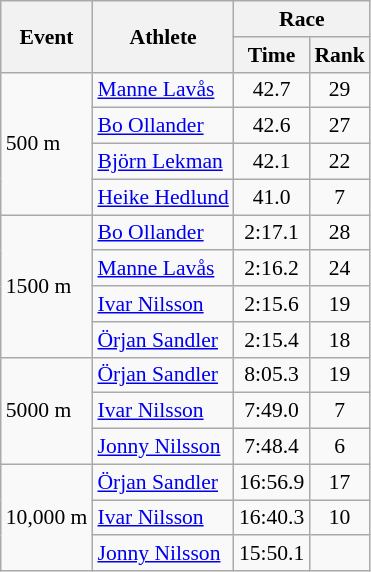<table class="wikitable" border="1" style="font-size:90%">
<tr>
<th rowspan=2>Event</th>
<th rowspan=2>Athlete</th>
<th colspan=2>Race</th>
</tr>
<tr>
<th>Time</th>
<th>Rank</th>
</tr>
<tr>
<td rowspan=4>500 m</td>
<td><a href='#'>Manne Lavås</a></td>
<td align=center>42.7</td>
<td align=center>29</td>
</tr>
<tr>
<td><a href='#'>Bo Ollander</a></td>
<td align=center>42.6</td>
<td align=center>27</td>
</tr>
<tr>
<td><a href='#'>Björn Lekman</a></td>
<td align=center>42.1</td>
<td align=center>22</td>
</tr>
<tr>
<td><a href='#'>Heike Hedlund</a></td>
<td align=center>41.0</td>
<td align=center>7</td>
</tr>
<tr>
<td rowspan=4>1500 m</td>
<td><a href='#'>Bo Ollander</a></td>
<td align=center>2:17.1</td>
<td align=center>28</td>
</tr>
<tr>
<td><a href='#'>Manne Lavås</a></td>
<td align=center>2:16.2</td>
<td align=center>24</td>
</tr>
<tr>
<td><a href='#'>Ivar Nilsson</a></td>
<td align=center>2:15.6</td>
<td align=center>19</td>
</tr>
<tr>
<td><a href='#'>Örjan Sandler</a></td>
<td align=center>2:15.4</td>
<td align=center>18</td>
</tr>
<tr>
<td rowspan=3>5000 m</td>
<td><a href='#'>Örjan Sandler</a></td>
<td align=center>8:05.3</td>
<td align=center>19</td>
</tr>
<tr>
<td><a href='#'>Ivar Nilsson</a></td>
<td align=center>7:49.0</td>
<td align=center>7</td>
</tr>
<tr>
<td><a href='#'>Jonny Nilsson</a></td>
<td align=center>7:48.4</td>
<td align=center>6</td>
</tr>
<tr>
<td rowspan=3>10,000 m</td>
<td><a href='#'>Örjan Sandler</a></td>
<td align=center>16:56.9</td>
<td align=center>17</td>
</tr>
<tr>
<td><a href='#'>Ivar Nilsson</a></td>
<td align=center>16:40.3</td>
<td align=center>10</td>
</tr>
<tr>
<td><a href='#'>Jonny Nilsson</a></td>
<td align=center>15:50.1</td>
<td align=center></td>
</tr>
</table>
